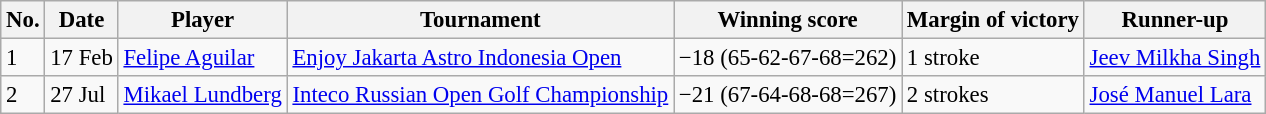<table class="wikitable" style="font-size:95%;">
<tr>
<th>No.</th>
<th>Date</th>
<th>Player</th>
<th>Tournament</th>
<th>Winning score</th>
<th>Margin of victory</th>
<th>Runner-up</th>
</tr>
<tr>
<td>1</td>
<td>17 Feb</td>
<td> <a href='#'>Felipe Aguilar</a></td>
<td><a href='#'>Enjoy Jakarta Astro Indonesia Open</a></td>
<td>−18 (65-62-67-68=262)</td>
<td>1 stroke</td>
<td> <a href='#'>Jeev Milkha Singh</a></td>
</tr>
<tr>
<td>2</td>
<td>27 Jul</td>
<td> <a href='#'>Mikael Lundberg</a></td>
<td><a href='#'>Inteco Russian Open Golf Championship</a></td>
<td>−21 (67-64-68-68=267)</td>
<td>2 strokes</td>
<td> <a href='#'>José Manuel Lara</a></td>
</tr>
</table>
